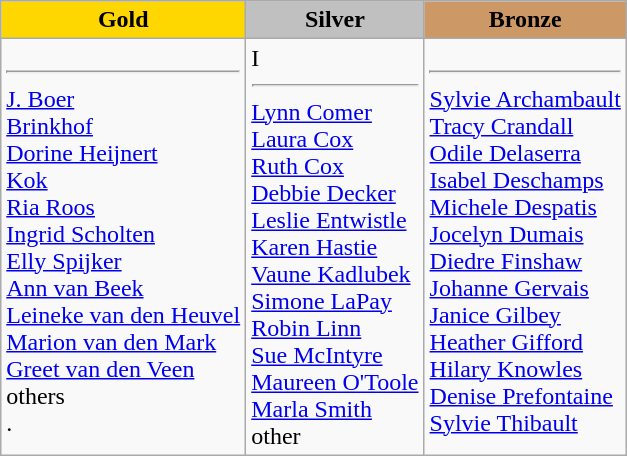<table class="wikitable">
<tr>
<td style="text-align:center;background-color:gold;"><strong>Gold</strong></td>
<td style="text-align:center;background-color:silver;"><strong>Silver</strong></td>
<td style="text-align:center;background-color:#CC9966;"><strong>Bronze</strong></td>
</tr>
<tr>
<td><hr><a href='#'>J. Boer</a><br><a href='#'>Brinkhof</a><br><a href='#'>Dorine Heijnert</a><br><a href='#'>Kok</a><br><a href='#'>Ria Roos</a><br><a href='#'>Ingrid Scholten</a><br><a href='#'>Elly Spijker</a><br><a href='#'>Ann van Beek</a><br><a href='#'>Leineke van den Heuvel</a><br><a href='#'>Marion van den Mark</a><br><a href='#'>Greet van den Veen</a><br>others<br>.<br></td>
<td> I<hr><a href='#'>Lynn Comer</a><br><a href='#'>Laura Cox</a><br><a href='#'>Ruth Cox</a><br><a href='#'>Debbie Decker</a><br><a href='#'>Leslie Entwistle</a><br><a href='#'>Karen Hastie</a><br><a href='#'>Vaune Kadlubek</a><br><a href='#'>Simone LaPay</a><br><a href='#'>Robin Linn</a><br><a href='#'>Sue McIntyre</a><br><a href='#'>Maureen O'Toole</a><br><a href='#'>Marla Smith</a><br>other<br></td>
<td><hr><a href='#'>Sylvie Archambault</a><br><a href='#'>Tracy Crandall</a><br><a href='#'>Odile Delaserra</a><br><a href='#'>Isabel Deschamps</a><br><a href='#'>Michele Despatis</a><br><a href='#'>Jocelyn Dumais</a><br><a href='#'>Diedre Finshaw</a><br><a href='#'>Johanne Gervais</a><br><a href='#'>Janice Gilbey</a><br><a href='#'>Heather Gifford</a><br><a href='#'>Hilary Knowles</a><br><a href='#'>Denise Prefontaine</a><br><a href='#'>Sylvie Thibault</a></td>
</tr>
</table>
